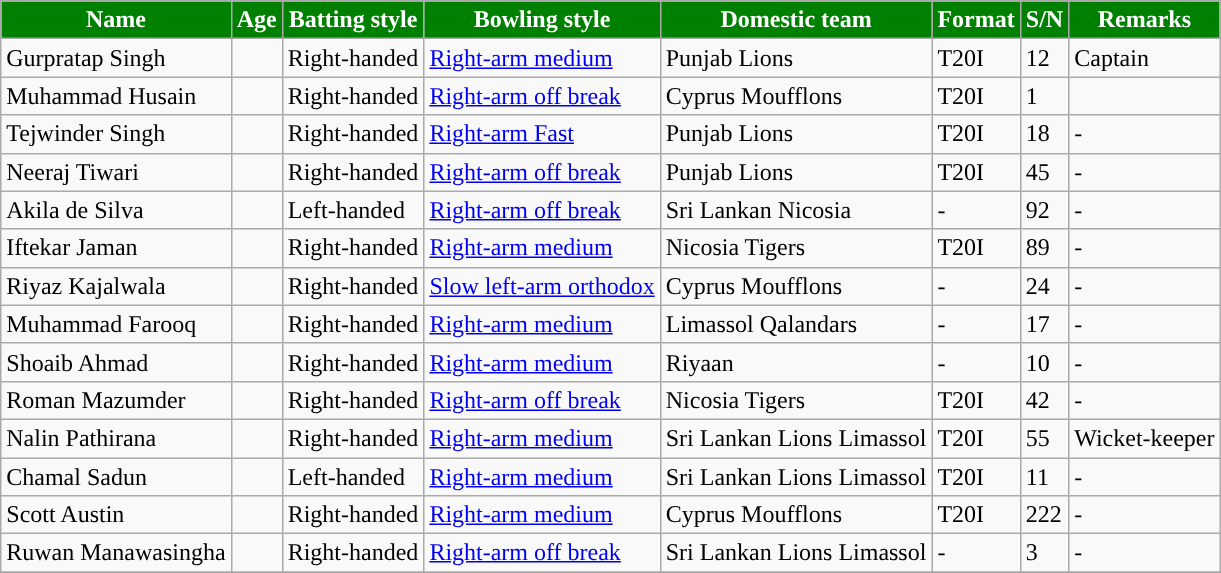<table class="wikitable">
<tr>
<th style="text-align:center; background:Green; color:white;">Name</th>
<th style="text-align:center; background:Green; color:white;">Age</th>
<th style="text-align:center; background:Green; color:white;">Batting style</th>
<th style="text-align:center; background:Green; color:white;">Bowling style</th>
<th style="text-align:center; background:Green; color:white;">Domestic team</th>
<th style="text-align:center; background:Green; color:white;">Format</th>
<th style="text-align:center; background:Green; color:white;">S/N</th>
<th style="text-align:center; background:Green; color:white;">Remarks</th>
</tr>
<tr>
<td>Gurpratap Singh</td>
<td></td>
<td>Right-handed</td>
<td><a href='#'>Right-arm medium</a></td>
<td>Punjab Lions</td>
<td>T20I</td>
<td>12</td>
<td>Captain</td>
</tr>
<tr>
<td>Muhammad Husain</td>
<td></td>
<td>Right-handed</td>
<td><a href='#'>Right-arm off break</a></td>
<td>Cyprus Moufflons</td>
<td>T20I</td>
<td>1</td>
<td></td>
</tr>
<tr>
<td>Tejwinder Singh</td>
<td></td>
<td>Right-handed</td>
<td><a href='#'>Right-arm Fast</a></td>
<td>Punjab Lions</td>
<td>T20I</td>
<td>18</td>
<td>-</td>
</tr>
<tr>
<td>Neeraj Tiwari</td>
<td></td>
<td>Right-handed</td>
<td><a href='#'>Right-arm off break</a></td>
<td>Punjab Lions</td>
<td>T20I</td>
<td>45</td>
<td>-</td>
</tr>
<tr>
<td>Akila de Silva</td>
<td></td>
<td>Left-handed</td>
<td><a href='#'>Right-arm off break</a></td>
<td>Sri Lankan Nicosia</td>
<td>-</td>
<td>92</td>
<td>-</td>
</tr>
<tr>
<td>Iftekar Jaman</td>
<td></td>
<td>Right-handed</td>
<td><a href='#'>Right-arm medium</a></td>
<td>Nicosia Tigers</td>
<td>T20I</td>
<td>89</td>
<td>-</td>
</tr>
<tr>
<td>Riyaz Kajalwala</td>
<td></td>
<td>Right-handed</td>
<td><a href='#'>Slow left-arm orthodox</a></td>
<td>Cyprus Moufflons</td>
<td>-</td>
<td>24</td>
<td>-</td>
</tr>
<tr>
<td>Muhammad Farooq</td>
<td></td>
<td>Right-handed</td>
<td><a href='#'>Right-arm medium</a></td>
<td>Limassol Qalandars</td>
<td>-</td>
<td>17</td>
<td>-</td>
</tr>
<tr>
<td>Shoaib Ahmad</td>
<td></td>
<td>Right-handed</td>
<td><a href='#'>Right-arm medium</a></td>
<td>Riyaan</td>
<td>-</td>
<td>10</td>
<td>-</td>
</tr>
<tr>
<td>Roman Mazumder</td>
<td></td>
<td>Right-handed</td>
<td><a href='#'>Right-arm off break</a></td>
<td>Nicosia Tigers</td>
<td>T20I</td>
<td>42</td>
<td>-</td>
</tr>
<tr>
<td>Nalin Pathirana</td>
<td></td>
<td>Right-handed</td>
<td><a href='#'>Right-arm medium</a></td>
<td>Sri Lankan Lions Limassol</td>
<td>T20I</td>
<td>55</td>
<td>Wicket-keeper</td>
</tr>
<tr>
<td>Chamal Sadun</td>
<td></td>
<td>Left-handed</td>
<td><a href='#'>Right-arm medium</a></td>
<td>Sri Lankan Lions Limassol</td>
<td>T20I</td>
<td>11</td>
<td>-</td>
</tr>
<tr>
<td>Scott Austin</td>
<td></td>
<td>Right-handed</td>
<td><a href='#'>Right-arm medium</a></td>
<td>Cyprus Moufflons</td>
<td>T20I</td>
<td>222</td>
<td>-</td>
</tr>
<tr>
<td>Ruwan Manawasingha</td>
<td></td>
<td>Right-handed</td>
<td><a href='#'>Right-arm off break</a></td>
<td>Sri Lankan Lions Limassol</td>
<td>-</td>
<td>3</td>
<td>-</td>
</tr>
<tr>
</tr>
</table>
